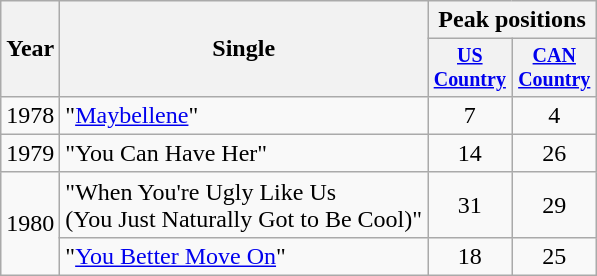<table class="wikitable" style="text-align:center;">
<tr>
<th rowspan="2">Year</th>
<th rowspan="2">Single</th>
<th colspan="2">Peak positions</th>
</tr>
<tr style="font-size:smaller;">
<th width="50"><a href='#'>US Country</a></th>
<th width="50"><a href='#'>CAN Country</a></th>
</tr>
<tr>
<td>1978</td>
<td align="left">"<a href='#'>Maybellene</a>"</td>
<td>7</td>
<td>4</td>
</tr>
<tr>
<td>1979</td>
<td align="left">"You Can Have Her"</td>
<td>14</td>
<td>26</td>
</tr>
<tr>
<td rowspan="2">1980</td>
<td align="left">"When You're Ugly Like Us<br>(You Just Naturally Got to Be Cool)"</td>
<td>31</td>
<td>29</td>
</tr>
<tr>
<td align="left">"<a href='#'>You Better Move On</a>"</td>
<td>18</td>
<td>25</td>
</tr>
</table>
